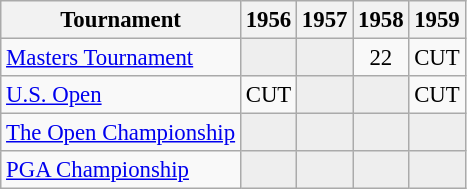<table class="wikitable" style="font-size:95%;text-align:center;">
<tr>
<th>Tournament</th>
<th>1956</th>
<th>1957</th>
<th>1958</th>
<th>1959</th>
</tr>
<tr>
<td align=left><a href='#'>Masters Tournament</a></td>
<td style="background:#eeeeee;"></td>
<td style="background:#eeeeee;"></td>
<td>22</td>
<td>CUT</td>
</tr>
<tr>
<td align=left><a href='#'>U.S. Open</a></td>
<td>CUT</td>
<td style="background:#eeeeee;"></td>
<td style="background:#eeeeee;"></td>
<td>CUT</td>
</tr>
<tr>
<td align=left><a href='#'>The Open Championship</a></td>
<td style="background:#eeeeee;"></td>
<td style="background:#eeeeee;"></td>
<td style="background:#eeeeee;"></td>
<td style="background:#eeeeee;"></td>
</tr>
<tr>
<td align=left><a href='#'>PGA Championship</a></td>
<td style="background:#eeeeee;"></td>
<td style="background:#eeeeee;"></td>
<td style="background:#eeeeee;"></td>
<td style="background:#eeeeee;"></td>
</tr>
</table>
